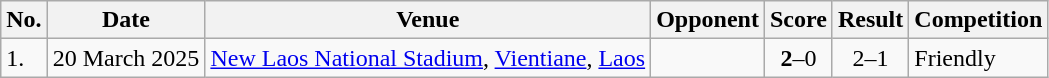<table class="wikitable">
<tr>
<th>No.</th>
<th>Date</th>
<th>Venue</th>
<th>Opponent</th>
<th>Score</th>
<th>Result</th>
<th>Competition</th>
</tr>
<tr>
<td>1.</td>
<td>20 March 2025</td>
<td><a href='#'>New Laos National Stadium</a>, <a href='#'>Vientiane</a>, <a href='#'>Laos</a></td>
<td></td>
<td align=center><strong>2</strong>–0</td>
<td align=center>2–1</td>
<td>Friendly</td>
</tr>
</table>
